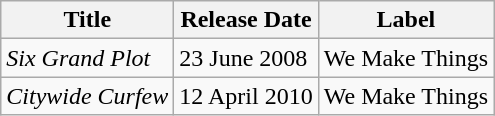<table class="wikitable">
<tr>
<th>Title</th>
<th>Release Date</th>
<th>Label</th>
</tr>
<tr>
<td Six Grand Plot (album)><em>Six Grand Plot</em></td>
<td>23 June 2008</td>
<td>We Make Things</td>
</tr>
<tr>
<td Citywide Curfew (album)><em>Citywide Curfew</em></td>
<td>12 April 2010</td>
<td>We Make Things</td>
</tr>
</table>
